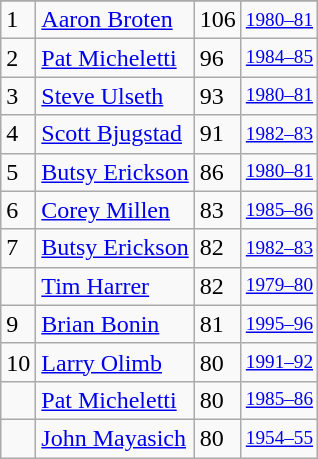<table class="wikitable">
<tr>
</tr>
<tr>
<td>1</td>
<td><a href='#'>Aaron Broten</a></td>
<td>106</td>
<td style="font-size:80%;"><a href='#'>1980–81</a></td>
</tr>
<tr>
<td>2</td>
<td><a href='#'>Pat Micheletti</a></td>
<td>96</td>
<td style="font-size:80%;"><a href='#'>1984–85</a></td>
</tr>
<tr>
<td>3</td>
<td><a href='#'>Steve Ulseth</a></td>
<td>93</td>
<td style="font-size:80%;"><a href='#'>1980–81</a></td>
</tr>
<tr>
<td>4</td>
<td><a href='#'>Scott Bjugstad</a></td>
<td>91</td>
<td style="font-size:80%;"><a href='#'>1982–83</a></td>
</tr>
<tr>
<td>5</td>
<td><a href='#'>Butsy Erickson</a></td>
<td>86</td>
<td style="font-size:80%;"><a href='#'>1980–81</a></td>
</tr>
<tr>
<td>6</td>
<td><a href='#'>Corey Millen</a></td>
<td>83</td>
<td style="font-size:80%;"><a href='#'>1985–86</a></td>
</tr>
<tr>
<td>7</td>
<td><a href='#'>Butsy Erickson</a></td>
<td>82</td>
<td style="font-size:80%;"><a href='#'>1982–83</a></td>
</tr>
<tr>
<td></td>
<td><a href='#'>Tim Harrer</a></td>
<td>82</td>
<td style="font-size:80%;"><a href='#'>1979–80</a></td>
</tr>
<tr>
<td>9</td>
<td><a href='#'>Brian Bonin</a></td>
<td>81</td>
<td style="font-size:80%;"><a href='#'>1995–96</a></td>
</tr>
<tr>
<td>10</td>
<td><a href='#'>Larry Olimb</a></td>
<td>80</td>
<td style="font-size:80%;"><a href='#'>1991–92</a></td>
</tr>
<tr>
<td></td>
<td><a href='#'>Pat Micheletti</a></td>
<td>80</td>
<td style="font-size:80%;"><a href='#'>1985–86</a></td>
</tr>
<tr>
<td></td>
<td><a href='#'>John Mayasich</a></td>
<td>80</td>
<td style="font-size:80%;"><a href='#'>1954–55</a></td>
</tr>
</table>
